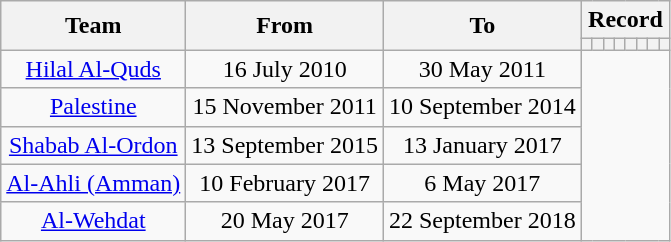<table class="wikitable" style="text-align: center">
<tr>
<th rowspan=2>Team</th>
<th rowspan=2>From</th>
<th rowspan=2>To</th>
<th colspan=8>Record</th>
</tr>
<tr>
<th></th>
<th></th>
<th></th>
<th></th>
<th></th>
<th></th>
<th></th>
<th></th>
</tr>
<tr>
<td><a href='#'>Hilal Al-Quds</a></td>
<td>16 July 2010</td>
<td>30 May 2011<br></td>
</tr>
<tr>
<td><a href='#'>Palestine</a></td>
<td>15 November 2011</td>
<td>10 September 2014<br></td>
</tr>
<tr>
<td><a href='#'>Shabab Al-Ordon</a></td>
<td>13 September 2015</td>
<td>13 January 2017<br></td>
</tr>
<tr>
<td><a href='#'>Al-Ahli (Amman)</a></td>
<td>10 February 2017</td>
<td>6 May 2017<br></td>
</tr>
<tr>
<td><a href='#'>Al-Wehdat</a></td>
<td>20 May 2017</td>
<td>22 September 2018<br></td>
</tr>
</table>
